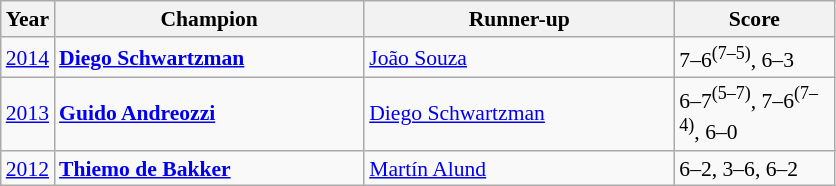<table class="wikitable" style="font-size:90%">
<tr>
<th>Year</th>
<th width="200">Champion</th>
<th width="200">Runner-up</th>
<th width="100">Score</th>
</tr>
<tr>
<td><a href='#'>2014</a></td>
<td> <strong><a href='#'>Diego Schwartzman</a></strong></td>
<td> <a href='#'>João Souza</a></td>
<td>7–6<sup>(7–5)</sup>, 6–3</td>
</tr>
<tr>
<td><a href='#'>2013</a></td>
<td> <strong><a href='#'>Guido Andreozzi</a></strong></td>
<td> <a href='#'>Diego Schwartzman</a></td>
<td>6–7<sup>(5–7)</sup>, 7–6<sup>(7–4)</sup>, 6–0</td>
</tr>
<tr>
<td><a href='#'>2012</a></td>
<td> <strong><a href='#'>Thiemo de Bakker</a></strong></td>
<td> <a href='#'>Martín Alund</a></td>
<td>6–2, 3–6, 6–2</td>
</tr>
</table>
